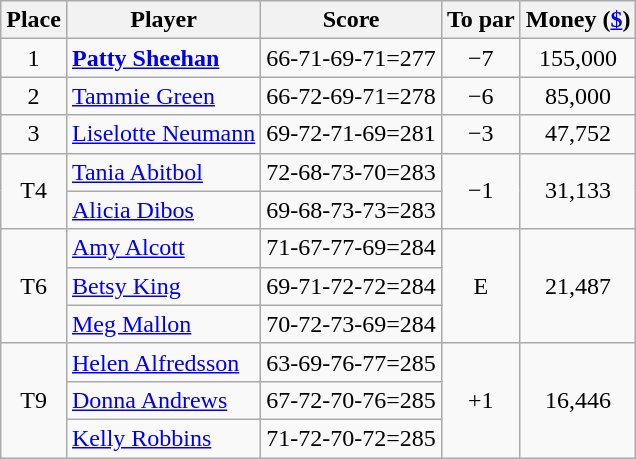<table class=wikitable style="text-align:center">
<tr>
<th>Place</th>
<th>Player</th>
<th>Score</th>
<th>To par</th>
<th>Money (<a href='#'>$</a>)</th>
</tr>
<tr>
<td>1</td>
<td align=left> <strong><a href='#'>Patty Sheehan</a></strong></td>
<td>66-71-69-71=277</td>
<td>−7</td>
<td>155,000</td>
</tr>
<tr>
<td>2</td>
<td align=left> <a href='#'>Tammie Green</a></td>
<td>66-72-69-71=278</td>
<td>−6</td>
<td>85,000</td>
</tr>
<tr>
<td>3</td>
<td> <a href='#'>Liselotte Neumann</a></td>
<td>69-72-71-69=281</td>
<td>−3</td>
<td>47,752</td>
</tr>
<tr>
<td rowspan=2>T4</td>
<td align=left> <a href='#'>Tania Abitbol</a></td>
<td>72-68-73-70=283</td>
<td rowspan=2>−1</td>
<td rowspan=2>31,133</td>
</tr>
<tr>
<td align=left> <a href='#'>Alicia Dibos</a></td>
<td>69-68-73-73=283</td>
</tr>
<tr>
<td rowspan=3>T6</td>
<td align=left> <a href='#'>Amy Alcott</a></td>
<td>71-67-77-69=284</td>
<td rowspan=3>E</td>
<td rowspan=3>21,487</td>
</tr>
<tr>
<td align=left> <a href='#'>Betsy King</a></td>
<td>69-71-72-72=284</td>
</tr>
<tr>
<td align=left> <a href='#'>Meg Mallon</a></td>
<td>70-72-73-69=284</td>
</tr>
<tr>
<td rowspan=3>T9</td>
<td align=left> <a href='#'>Helen Alfredsson</a></td>
<td>63-69-76-77=285</td>
<td rowspan=3>+1</td>
<td rowspan=3>16,446</td>
</tr>
<tr>
<td align=left> <a href='#'>Donna Andrews</a></td>
<td>67-72-70-76=285</td>
</tr>
<tr>
<td align=left> <a href='#'>Kelly Robbins</a></td>
<td>71-72-70-72=285</td>
</tr>
</table>
